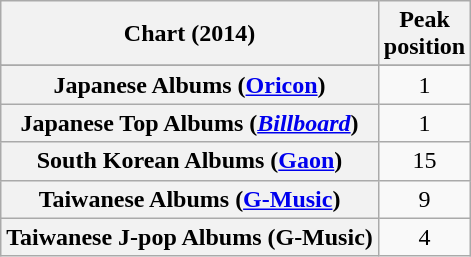<table class="wikitable sortable plainrowheaders" style="text-align:center;">
<tr>
<th scope="col">Chart (2014)</th>
<th scope="col">Peak<br>position</th>
</tr>
<tr>
</tr>
<tr>
<th scope="row">Japanese Albums (<a href='#'>Oricon</a>)</th>
<td>1</td>
</tr>
<tr>
<th scope="row">Japanese Top Albums (<em><a href='#'>Billboard</a></em>)</th>
<td>1</td>
</tr>
<tr>
<th scope="row">South Korean Albums (<a href='#'>Gaon</a>)</th>
<td>15</td>
</tr>
<tr>
<th scope="row">Taiwanese Albums (<a href='#'>G-Music</a>)</th>
<td>9</td>
</tr>
<tr>
<th scope="row">Taiwanese J-pop Albums (G-Music)</th>
<td>4</td>
</tr>
</table>
